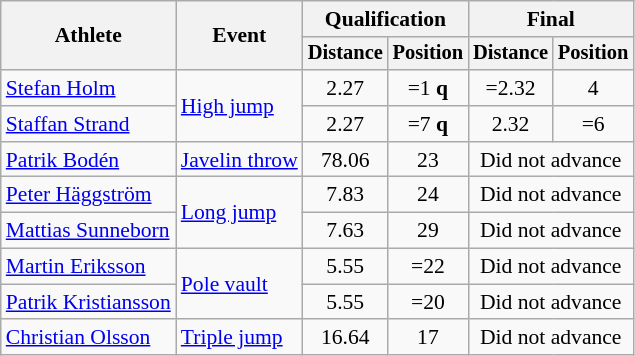<table class=wikitable style="font-size:90%">
<tr>
<th rowspan="2">Athlete</th>
<th rowspan="2">Event</th>
<th colspan="2">Qualification</th>
<th colspan="2">Final</th>
</tr>
<tr style="font-size:95%">
<th>Distance</th>
<th>Position</th>
<th>Distance</th>
<th>Position</th>
</tr>
<tr>
<td align=left><a href='#'>Stefan Holm</a></td>
<td align=left rowspan=2><a href='#'>High jump</a></td>
<td align=center>2.27</td>
<td align=center>=1 <strong>q</strong></td>
<td align=center>=2.32</td>
<td align=center>4</td>
</tr>
<tr>
<td align=left><a href='#'>Staffan Strand</a></td>
<td align=center>2.27</td>
<td align=center>=7 <strong>q</strong></td>
<td align=center>2.32</td>
<td align=center>=6</td>
</tr>
<tr>
<td align=left><a href='#'>Patrik Bodén</a></td>
<td align=left><a href='#'>Javelin throw</a></td>
<td align=center>78.06</td>
<td align=center>23</td>
<td align=center colspan=2>Did not advance</td>
</tr>
<tr>
<td align=left><a href='#'>Peter Häggström</a></td>
<td align=left rowspan=2><a href='#'>Long jump</a></td>
<td align=center>7.83</td>
<td align=center>24</td>
<td align=center colspan=2>Did not advance</td>
</tr>
<tr>
<td align=left><a href='#'>Mattias Sunneborn</a></td>
<td align=center>7.63</td>
<td align=center>29</td>
<td align=center colspan=2>Did not advance</td>
</tr>
<tr>
<td align=left><a href='#'>Martin Eriksson</a></td>
<td align=left rowspan=2><a href='#'>Pole vault</a></td>
<td align=center>5.55</td>
<td align=center>=22</td>
<td align=center colspan=2>Did not advance</td>
</tr>
<tr>
<td align=left><a href='#'>Patrik Kristiansson</a></td>
<td align=center>5.55</td>
<td align=center>=20</td>
<td align=center colspan=2>Did not advance</td>
</tr>
<tr>
<td align=left><a href='#'>Christian Olsson</a></td>
<td align=left><a href='#'>Triple jump</a></td>
<td align=center>16.64</td>
<td align=center>17</td>
<td align=center colspan=2>Did not advance</td>
</tr>
</table>
